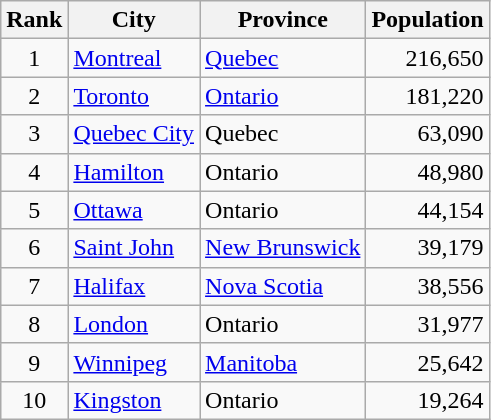<table class="wikitable sortable">
<tr>
<th>Rank</th>
<th>City</th>
<th>Province</th>
<th>Population</th>
</tr>
<tr>
<td align=center>1</td>
<td><a href='#'>Montreal</a></td>
<td><a href='#'>Quebec</a></td>
<td align=right>216,650</td>
</tr>
<tr>
<td align=center>2</td>
<td><a href='#'>Toronto</a></td>
<td><a href='#'>Ontario</a></td>
<td align=right>181,220</td>
</tr>
<tr>
<td align=center>3</td>
<td><a href='#'>Quebec City</a></td>
<td>Quebec</td>
<td align=right>63,090</td>
</tr>
<tr>
<td align=center>4</td>
<td><a href='#'>Hamilton</a></td>
<td>Ontario</td>
<td align=right>48,980</td>
</tr>
<tr>
<td align=center>5</td>
<td><a href='#'>Ottawa</a></td>
<td>Ontario</td>
<td align=right>44,154</td>
</tr>
<tr>
<td align=center>6</td>
<td><a href='#'>Saint John</a></td>
<td><a href='#'>New Brunswick</a></td>
<td align=right>39,179</td>
</tr>
<tr>
<td align=center>7</td>
<td><a href='#'>Halifax</a></td>
<td><a href='#'>Nova Scotia</a></td>
<td align=right>38,556</td>
</tr>
<tr>
<td align=center>8</td>
<td><a href='#'>London</a></td>
<td>Ontario</td>
<td align=right>31,977</td>
</tr>
<tr>
<td align=center>9</td>
<td><a href='#'>Winnipeg</a></td>
<td><a href='#'>Manitoba</a></td>
<td align=right>25,642</td>
</tr>
<tr>
<td align=center>10</td>
<td><a href='#'>Kingston</a></td>
<td>Ontario</td>
<td align=right>19,264</td>
</tr>
</table>
